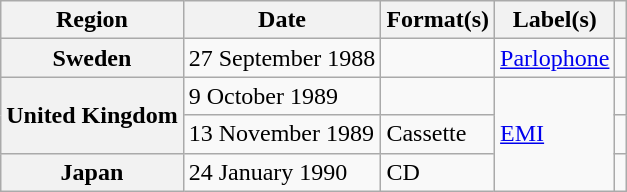<table class="wikitable plainrowheaders">
<tr>
<th scope="col">Region</th>
<th scope="col">Date</th>
<th scope="col">Format(s)</th>
<th scope="col">Label(s)</th>
<th scope="col"></th>
</tr>
<tr>
<th scope="row">Sweden</th>
<td>27 September 1988</td>
<td></td>
<td><a href='#'>Parlophone</a></td>
<td></td>
</tr>
<tr>
<th scope="row" rowspan="2">United Kingdom</th>
<td>9 October 1989</td>
<td></td>
<td rowspan="3"><a href='#'>EMI</a></td>
<td></td>
</tr>
<tr>
<td>13 November 1989</td>
<td>Cassette</td>
<td></td>
</tr>
<tr>
<th scope="row">Japan</th>
<td>24 January 1990</td>
<td>CD</td>
<td></td>
</tr>
</table>
